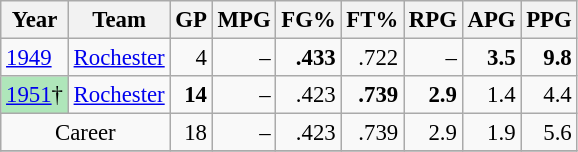<table class="wikitable sortable" style="font-size:95%; text-align:right;">
<tr>
<th>Year</th>
<th>Team</th>
<th>GP</th>
<th>MPG</th>
<th>FG%</th>
<th>FT%</th>
<th>RPG</th>
<th>APG</th>
<th>PPG</th>
</tr>
<tr>
<td style="text-align:left;"><a href='#'>1949</a></td>
<td style="text-align:left;"><a href='#'>Rochester</a></td>
<td>4</td>
<td>–</td>
<td><strong>.433</strong></td>
<td>.722</td>
<td>–</td>
<td><strong>3.5</strong></td>
<td><strong>9.8</strong></td>
</tr>
<tr>
<td style="text-align:left; background:#afe6ba;"><a href='#'>1951</a>†</td>
<td style="text-align:left;"><a href='#'>Rochester</a></td>
<td><strong>14</strong></td>
<td>–</td>
<td>.423</td>
<td><strong>.739</strong></td>
<td><strong>2.9</strong></td>
<td>1.4</td>
<td>4.4</td>
</tr>
<tr>
<td style="text-align:center;" colspan="2">Career</td>
<td>18</td>
<td>–</td>
<td>.423</td>
<td>.739</td>
<td>2.9</td>
<td>1.9</td>
<td>5.6</td>
</tr>
<tr>
</tr>
</table>
